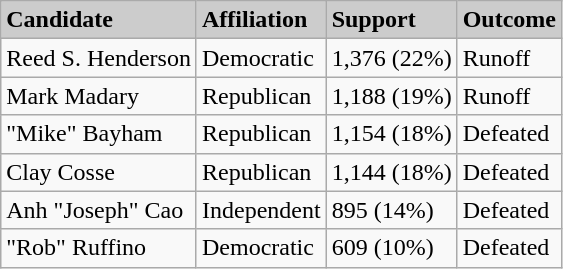<table class="wikitable">
<tr>
<td style="background:#ccc;"><strong>Candidate</strong></td>
<td style="background:#ccc;"><strong>Affiliation</strong></td>
<td style="background:#ccc;"><strong>Support</strong></td>
<td style="background:#ccc;"><strong>Outcome</strong></td>
</tr>
<tr>
<td>Reed S. Henderson</td>
<td>Democratic</td>
<td>1,376 (22%)</td>
<td>Runoff</td>
</tr>
<tr>
<td>Mark Madary</td>
<td>Republican</td>
<td>1,188 (19%)</td>
<td>Runoff</td>
</tr>
<tr>
<td>"Mike" Bayham</td>
<td>Republican</td>
<td>1,154 (18%)</td>
<td>Defeated</td>
</tr>
<tr>
<td>Clay Cosse</td>
<td>Republican</td>
<td>1,144 (18%)</td>
<td>Defeated</td>
</tr>
<tr>
<td>Anh "Joseph" Cao</td>
<td>Independent</td>
<td>895 (14%)</td>
<td>Defeated</td>
</tr>
<tr>
<td>"Rob" Ruffino</td>
<td>Democratic</td>
<td>609 (10%)</td>
<td>Defeated</td>
</tr>
</table>
